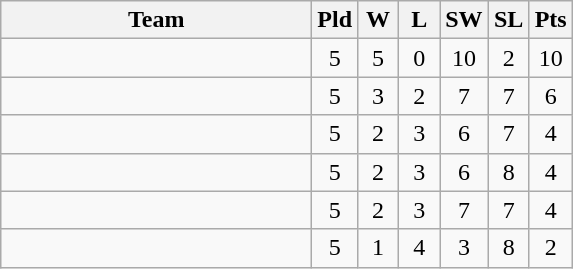<table class=wikitable style="text-align:center">
<tr>
<th width=200>Team</th>
<th width=20>Pld</th>
<th width=20>W</th>
<th width=20>L</th>
<th width=20>SW</th>
<th width=20>SL</th>
<th width=20>Pts</th>
</tr>
<tr bgcolor=>
<td align=left></td>
<td>5</td>
<td>5</td>
<td>0</td>
<td>10</td>
<td>2</td>
<td>10</td>
</tr>
<tr bgcolor=>
<td align=left></td>
<td>5</td>
<td>3</td>
<td>2</td>
<td>7</td>
<td>7</td>
<td>6</td>
</tr>
<tr bgcolor=>
<td align=left></td>
<td>5</td>
<td>2</td>
<td>3</td>
<td>6</td>
<td>7</td>
<td>4</td>
</tr>
<tr bgcolor=>
<td align=left></td>
<td>5</td>
<td>2</td>
<td>3</td>
<td>6</td>
<td>8</td>
<td>4</td>
</tr>
<tr bgcolor=>
<td align=left></td>
<td>5</td>
<td>2</td>
<td>3</td>
<td>7</td>
<td>7</td>
<td>4</td>
</tr>
<tr bgcolor=>
<td align=left></td>
<td>5</td>
<td>1</td>
<td>4</td>
<td>3</td>
<td>8</td>
<td>2</td>
</tr>
</table>
